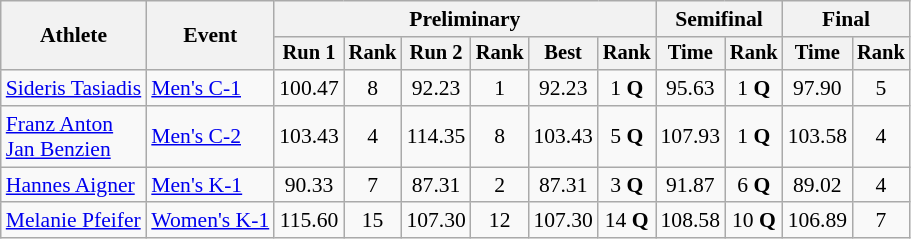<table class="wikitable" style="font-size:90%">
<tr>
<th rowspan=2>Athlete</th>
<th rowspan=2>Event</th>
<th colspan=6>Preliminary</th>
<th colspan=2>Semifinal</th>
<th colspan=2>Final</th>
</tr>
<tr style="font-size:95%">
<th>Run 1</th>
<th>Rank</th>
<th>Run 2</th>
<th>Rank</th>
<th>Best</th>
<th>Rank</th>
<th>Time</th>
<th>Rank</th>
<th>Time</th>
<th>Rank</th>
</tr>
<tr align=center>
<td align=left><a href='#'>Sideris Tasiadis</a></td>
<td align=left><a href='#'>Men's C-1</a></td>
<td>100.47</td>
<td>8</td>
<td>92.23</td>
<td>1</td>
<td>92.23</td>
<td>1 <strong>Q</strong></td>
<td>95.63</td>
<td>1 <strong>Q</strong></td>
<td>97.90</td>
<td>5</td>
</tr>
<tr align=center>
<td align=left><a href='#'>Franz Anton</a><br><a href='#'>Jan Benzien</a></td>
<td align=left><a href='#'>Men's C-2</a></td>
<td>103.43</td>
<td>4</td>
<td>114.35</td>
<td>8</td>
<td>103.43</td>
<td>5 <strong>Q</strong></td>
<td>107.93</td>
<td>1 <strong>Q</strong></td>
<td>103.58</td>
<td>4</td>
</tr>
<tr align=center>
<td align=left><a href='#'>Hannes Aigner</a></td>
<td align=left><a href='#'>Men's K-1</a></td>
<td>90.33</td>
<td>7</td>
<td>87.31</td>
<td>2</td>
<td>87.31</td>
<td>3 <strong>Q</strong></td>
<td>91.87</td>
<td>6 <strong>Q</strong></td>
<td>89.02</td>
<td>4</td>
</tr>
<tr align=center>
<td align=left><a href='#'>Melanie Pfeifer</a></td>
<td align=left><a href='#'>Women's K-1</a></td>
<td>115.60</td>
<td>15</td>
<td>107.30</td>
<td>12</td>
<td>107.30</td>
<td>14 <strong>Q</strong></td>
<td>108.58</td>
<td>10 <strong>Q</strong></td>
<td>106.89</td>
<td>7</td>
</tr>
</table>
